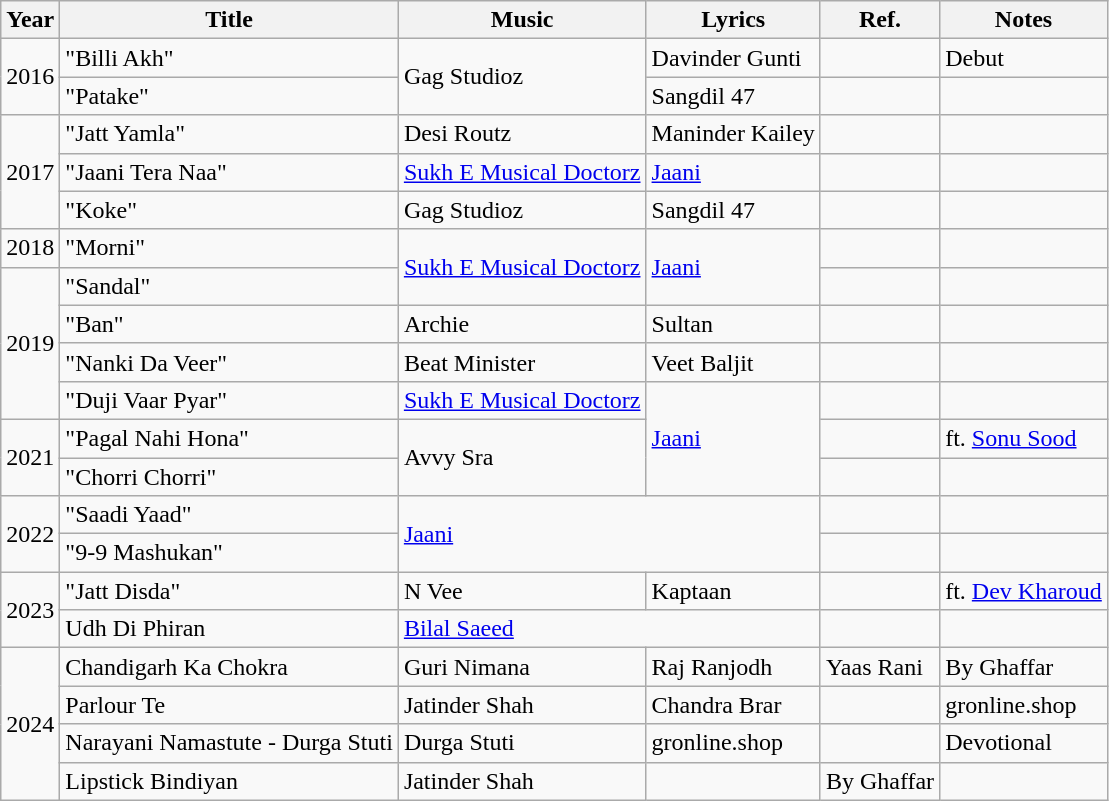<table " class="wikitable sortable">
<tr>
<th>Year</th>
<th>Title</th>
<th>Music</th>
<th>Lyrics</th>
<th>Ref.</th>
<th>Notes</th>
</tr>
<tr>
<td rowspan="2">2016</td>
<td>"Billi Akh"</td>
<td rowspan="2">Gag Studioz</td>
<td>Davinder Gunti</td>
<td></td>
<td>Debut</td>
</tr>
<tr>
<td>"Patake"</td>
<td>Sangdil 47</td>
<td></td>
<td></td>
</tr>
<tr>
<td rowspan="3">2017</td>
<td>"Jatt Yamla"</td>
<td>Desi Routz</td>
<td>Maninder Kailey</td>
<td></td>
<td></td>
</tr>
<tr>
<td>"Jaani Tera Naa"</td>
<td><a href='#'>Sukh E Musical Doctorz</a></td>
<td><a href='#'>Jaani</a></td>
<td></td>
<td></td>
</tr>
<tr>
<td>"Koke"</td>
<td>Gag Studioz</td>
<td>Sangdil 47</td>
<td></td>
<td></td>
</tr>
<tr>
<td>2018</td>
<td>"Morni"</td>
<td rowspan="2"><a href='#'>Sukh E Musical Doctorz</a></td>
<td rowspan="2"><a href='#'>Jaani</a></td>
<td></td>
<td></td>
</tr>
<tr>
<td rowspan="4">2019</td>
<td>"Sandal"</td>
<td></td>
<td></td>
</tr>
<tr>
<td>"Ban"</td>
<td>Archie</td>
<td>Sultan</td>
<td></td>
<td></td>
</tr>
<tr>
<td>"Nanki Da Veer"</td>
<td>Beat Minister</td>
<td>Veet Baljit</td>
<td></td>
<td></td>
</tr>
<tr>
<td>"Duji Vaar Pyar"</td>
<td><a href='#'>Sukh E Musical Doctorz</a></td>
<td rowspan="3"><a href='#'>Jaani</a></td>
<td></td>
<td></td>
</tr>
<tr>
<td rowspan="2">2021</td>
<td>"Pagal Nahi Hona"</td>
<td rowspan="2">Avvy Sra</td>
<td></td>
<td>ft. <a href='#'>Sonu Sood</a></td>
</tr>
<tr>
<td>"Chorri Chorri"</td>
<td></td>
<td></td>
</tr>
<tr>
<td rowspan="2">2022</td>
<td>"Saadi Yaad"</td>
<td colspan="2" rowspan="2"><a href='#'>Jaani</a></td>
<td></td>
<td></td>
</tr>
<tr>
<td>"9-9 Mashukan"</td>
<td></td>
<td></td>
</tr>
<tr>
<td rowspan="2">2023</td>
<td>"Jatt Disda"</td>
<td>N Vee</td>
<td>Kaptaan</td>
<td></td>
<td>ft. <a href='#'>Dev Kharoud</a></td>
</tr>
<tr>
<td>Udh Di Phiran</td>
<td colspan="2"><a href='#'>Bilal Saeed</a></td>
<td></td>
</tr>
<tr>
<td rowspan="4">2024</td>
<td>Chandigarh Ka Chokra</td>
<td>Guri Nimana</td>
<td>Raj Ranjodh</td>
<td>Yaas Rani</td>
<td>By Ghaffar</td>
</tr>
<tr>
<td>Parlour Te</td>
<td>Jatinder Shah</td>
<td>Chandra Brar</td>
<td></td>
<td>gronline.shop</td>
</tr>
<tr>
<td>Narayani Namastute - Durga Stuti</td>
<td>Durga Stuti</td>
<td>gronline.shop</td>
<td></td>
<td>Devotional</td>
</tr>
<tr>
<td>Lipstick Bindiyan</td>
<td>Jatinder Shah</td>
<td></td>
<td>By Ghaffar</td>
<td></td>
</tr>
</table>
